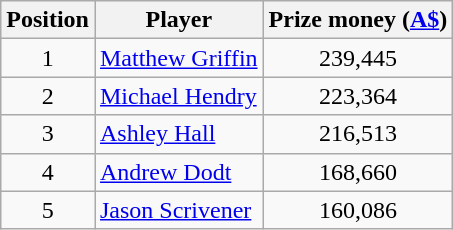<table class="wikitable">
<tr>
<th>Position</th>
<th>Player</th>
<th>Prize money (<a href='#'>A$</a>)</th>
</tr>
<tr>
<td align=center>1</td>
<td> <a href='#'>Matthew Griffin</a></td>
<td align=center>239,445</td>
</tr>
<tr>
<td align=center>2</td>
<td> <a href='#'>Michael Hendry</a></td>
<td align=center>223,364</td>
</tr>
<tr>
<td align=center>3</td>
<td> <a href='#'>Ashley Hall</a></td>
<td align=center>216,513</td>
</tr>
<tr>
<td align=center>4</td>
<td> <a href='#'>Andrew Dodt</a></td>
<td align=center>168,660</td>
</tr>
<tr>
<td align=center>5</td>
<td> <a href='#'>Jason Scrivener</a></td>
<td align=center>160,086</td>
</tr>
</table>
